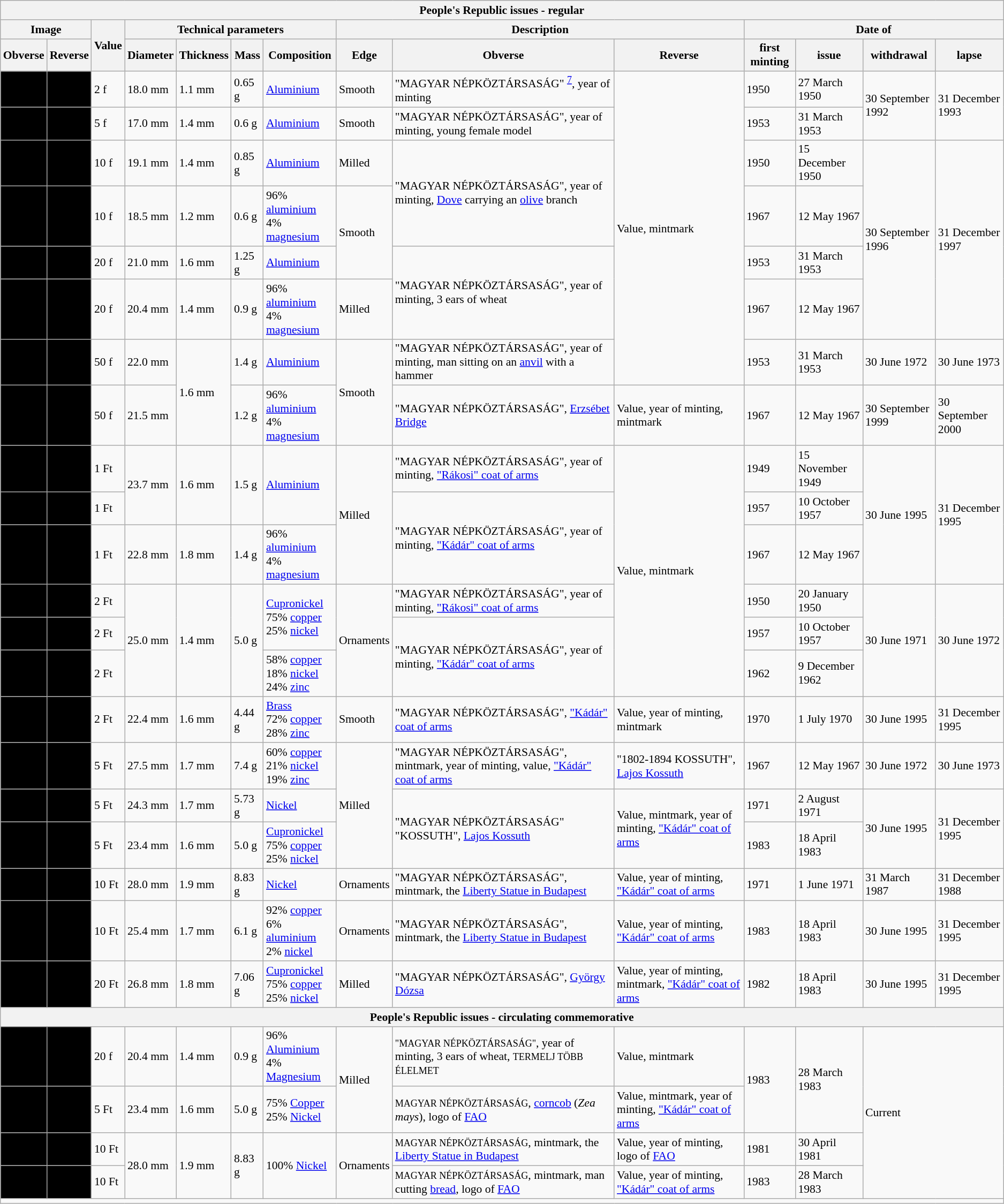<table class="wikitable" style="font-size: 90%">
<tr>
<th colspan="14">People's Republic issues - regular</th>
</tr>
<tr>
<th colspan="2">Image</th>
<th rowspan="2">Value</th>
<th colspan="4">Technical parameters</th>
<th colspan="3">Description</th>
<th colspan="4">Date of</th>
</tr>
<tr>
<th>Obverse</th>
<th>Reverse</th>
<th>Diameter</th>
<th>Thickness</th>
<th>Mass</th>
<th>Composition</th>
<th>Edge</th>
<th>Obverse</th>
<th>Reverse</th>
<th>first minting</th>
<th>issue</th>
<th>withdrawal</th>
<th>lapse</th>
</tr>
<tr>
<td align="center" bgcolor="#000000"></td>
<td align="center" bgcolor="#000000"></td>
<td>2 f</td>
<td>18.0 mm</td>
<td>1.1 mm</td>
<td>0.65 g</td>
<td><a href='#'>Aluminium</a></td>
<td>Smooth</td>
<td>"MAGYAR NÉPKÖZTÁRSASÁG" <sup><a href='#'>7</a></sup>, year of minting</td>
<td rowspan="7">Value, mintmark</td>
<td>1950</td>
<td>27 March 1950</td>
<td rowspan="2">30 September 1992</td>
<td rowspan="2">31 December 1993</td>
</tr>
<tr>
<td align="center" bgcolor="#000000"></td>
<td align="center" bgcolor="#000000"></td>
<td>5 f</td>
<td>17.0 mm</td>
<td>1.4 mm</td>
<td>0.6 g</td>
<td><a href='#'>Aluminium</a></td>
<td>Smooth</td>
<td>"MAGYAR NÉPKÖZTÁRSASÁG", year of minting, young female model</td>
<td>1953</td>
<td>31 March 1953</td>
</tr>
<tr>
<td align="center" bgcolor="#000000"></td>
<td align="center" bgcolor="#000000"></td>
<td>10 f</td>
<td>19.1 mm</td>
<td>1.4 mm</td>
<td>0.85 g</td>
<td><a href='#'>Aluminium</a></td>
<td>Milled</td>
<td rowspan="2">"MAGYAR NÉPKÖZTÁRSASÁG", year of minting, <a href='#'>Dove</a> carrying an <a href='#'>olive</a> branch</td>
<td>1950</td>
<td>15 December 1950</td>
<td rowspan="4">30 September 1996</td>
<td rowspan="4">31 December 1997</td>
</tr>
<tr>
<td align="center" bgcolor="#000000"></td>
<td align="center" bgcolor="#000000"></td>
<td>10 f</td>
<td>18.5 mm</td>
<td>1.2 mm</td>
<td>0.6 g</td>
<td>96% <a href='#'>aluminium</a><br>4% <a href='#'>magnesium</a></td>
<td rowspan="2">Smooth</td>
<td>1967</td>
<td>12 May 1967</td>
</tr>
<tr>
<td align="center" bgcolor="#000000"></td>
<td align="center" bgcolor="#000000"></td>
<td>20 f</td>
<td>21.0 mm</td>
<td>1.6 mm</td>
<td>1.25 g</td>
<td><a href='#'>Aluminium</a></td>
<td rowspan="2">"MAGYAR NÉPKÖZTÁRSASÁG", year of minting, 3 ears of wheat</td>
<td>1953</td>
<td>31 March 1953</td>
</tr>
<tr>
<td align="center" bgcolor="#000000"></td>
<td align="center" bgcolor="#000000"></td>
<td>20 f</td>
<td>20.4 mm</td>
<td>1.4 mm</td>
<td>0.9 g</td>
<td>96% <a href='#'>aluminium</a><br>4% <a href='#'>magnesium</a></td>
<td>Milled</td>
<td>1967</td>
<td>12 May 1967</td>
</tr>
<tr>
<td align="center" bgcolor="#000000"></td>
<td align="center" bgcolor="#000000"></td>
<td>50 f</td>
<td>22.0 mm</td>
<td rowspan="2">1.6 mm</td>
<td>1.4 g</td>
<td><a href='#'>Aluminium</a></td>
<td rowspan="2">Smooth</td>
<td>"MAGYAR NÉPKÖZTÁRSASÁG", year of minting, man sitting on an <a href='#'>anvil</a> with a hammer</td>
<td>1953</td>
<td>31 March 1953</td>
<td>30 June 1972</td>
<td>30 June 1973</td>
</tr>
<tr>
<td align="center" bgcolor="#000000"></td>
<td align="center" bgcolor="#000000"></td>
<td>50 f</td>
<td>21.5 mm</td>
<td>1.2 g</td>
<td>96% <a href='#'>aluminium</a><br>4% <a href='#'>magnesium</a></td>
<td>"MAGYAR NÉPKÖZTÁRSASÁG", <a href='#'>Erzsébet Bridge</a></td>
<td>Value, year of minting, mintmark</td>
<td>1967</td>
<td>12 May 1967</td>
<td>30 September 1999</td>
<td>30 September 2000</td>
</tr>
<tr>
<td align="center" bgcolor="#000000"></td>
<td align="center" bgcolor="#000000"></td>
<td>1 Ft</td>
<td rowspan="2">23.7 mm</td>
<td rowspan="2">1.6 mm</td>
<td rowspan="2">1.5 g</td>
<td rowspan="2"><a href='#'>Aluminium</a></td>
<td rowspan="3">Milled</td>
<td>"MAGYAR NÉPKÖZTÁRSASÁG", year of minting, <a href='#'>"Rákosi" coat of arms</a></td>
<td rowspan="6">Value, mintmark</td>
<td>1949</td>
<td>15 November 1949</td>
<td rowspan="3">30 June 1995</td>
<td rowspan="3">31 December 1995</td>
</tr>
<tr>
<td align="center" bgcolor="#000000"></td>
<td align="center" bgcolor="#000000"></td>
<td>1 Ft</td>
<td rowspan="2">"MAGYAR NÉPKÖZTÁRSASÁG", year of minting, <a href='#'>"Kádár" coat of arms</a></td>
<td>1957</td>
<td>10 October 1957</td>
</tr>
<tr>
<td align="center" bgcolor="#000000"></td>
<td align="center" bgcolor="#000000"></td>
<td>1 Ft</td>
<td>22.8 mm</td>
<td>1.8 mm</td>
<td>1.4 g</td>
<td>96% <a href='#'>aluminium</a><br>4% <a href='#'>magnesium</a></td>
<td>1967</td>
<td>12 May 1967</td>
</tr>
<tr>
<td align="center" bgcolor="#000000"></td>
<td align="center" bgcolor="#000000"></td>
<td>2 Ft</td>
<td rowspan="3">25.0 mm</td>
<td rowspan="3">1.4 mm</td>
<td rowspan="3">5.0 g</td>
<td rowspan="2"><a href='#'>Cupronickel</a><br>75% <a href='#'>copper</a><br>25% <a href='#'>nickel</a></td>
<td rowspan="3">Ornaments</td>
<td>"MAGYAR NÉPKÖZTÁRSASÁG", year of minting, <a href='#'>"Rákosi" coat of arms</a></td>
<td>1950</td>
<td>20 January 1950</td>
<td rowspan="3">30 June 1971</td>
<td rowspan="3">30 June 1972</td>
</tr>
<tr>
<td align="center" bgcolor="#000000"></td>
<td align="center" bgcolor="#000000"></td>
<td>2 Ft</td>
<td rowspan="2">"MAGYAR NÉPKÖZTÁRSASÁG", year of minting, <a href='#'>"Kádár" coat of arms</a></td>
<td>1957</td>
<td>10 October 1957</td>
</tr>
<tr>
<td align="center" bgcolor="#000000"></td>
<td align="center" bgcolor="#000000"></td>
<td>2 Ft</td>
<td>58% <a href='#'>copper</a><br>18% <a href='#'>nickel</a><br>24% <a href='#'>zinc</a></td>
<td>1962</td>
<td>9 December 1962</td>
</tr>
<tr>
<td align="center" bgcolor="#000000"></td>
<td align="center" bgcolor="#000000"></td>
<td>2 Ft</td>
<td>22.4 mm</td>
<td>1.6 mm</td>
<td>4.44 g</td>
<td><a href='#'>Brass</a><br>72% <a href='#'>copper</a><br>28% <a href='#'>zinc</a></td>
<td>Smooth</td>
<td>"MAGYAR NÉPKÖZTÁRSASÁG", <a href='#'>"Kádár" coat of arms</a></td>
<td>Value, year of minting, mintmark</td>
<td>1970</td>
<td>1 July 1970</td>
<td>30 June 1995</td>
<td>31 December 1995</td>
</tr>
<tr>
<td align="center" bgcolor="#000000"></td>
<td align="center" bgcolor="#000000"></td>
<td>5 Ft</td>
<td>27.5 mm</td>
<td>1.7 mm</td>
<td>7.4 g</td>
<td>60% <a href='#'>copper</a><br>21% <a href='#'>nickel</a><br>19% <a href='#'>zinc</a></td>
<td rowspan="3">Milled</td>
<td>"MAGYAR NÉPKÖZTÁRSASÁG", mintmark, year of minting, value, <a href='#'>"Kádár" coat of arms</a></td>
<td>"1802-1894 KOSSUTH", <a href='#'>Lajos Kossuth</a></td>
<td>1967</td>
<td>12 May 1967</td>
<td>30 June 1972</td>
<td>30 June 1973</td>
</tr>
<tr>
<td align="center" bgcolor="#000000"></td>
<td align="center" bgcolor="#000000"></td>
<td>5 Ft</td>
<td>24.3 mm</td>
<td>1.7 mm</td>
<td>5.73 g</td>
<td><a href='#'>Nickel</a></td>
<td rowspan="2">"MAGYAR NÉPKÖZTÁRSASÁG" "KOSSUTH", <a href='#'>Lajos Kossuth</a></td>
<td rowspan="2">Value, mintmark, year of minting, <a href='#'>"Kádár" coat of arms</a></td>
<td>1971</td>
<td>2 August 1971</td>
<td rowspan="2">30 June 1995</td>
<td rowspan="2">31 December 1995</td>
</tr>
<tr>
<td align="center" bgcolor="#000000"></td>
<td align="center" bgcolor="#000000"></td>
<td>5 Ft</td>
<td>23.4 mm</td>
<td>1.6 mm</td>
<td>5.0 g</td>
<td><a href='#'>Cupronickel</a><br>75% <a href='#'>copper</a><br>25% <a href='#'>nickel</a></td>
<td>1983</td>
<td>18 April 1983</td>
</tr>
<tr>
<td align="center" bgcolor="#000000"></td>
<td align="center" bgcolor="#000000"></td>
<td>10 Ft</td>
<td>28.0 mm</td>
<td>1.9 mm</td>
<td>8.83 g</td>
<td><a href='#'>Nickel</a></td>
<td>Ornaments</td>
<td>"MAGYAR NÉPKÖZTÁRSASÁG", mintmark, the <a href='#'>Liberty Statue in Budapest</a></td>
<td>Value, year of minting, <a href='#'>"Kádár" coat of arms</a></td>
<td>1971</td>
<td>1 June 1971</td>
<td>31 March 1987</td>
<td>31 December 1988</td>
</tr>
<tr>
<td align="center" bgcolor="#000000"></td>
<td align="center" bgcolor="#000000"></td>
<td>10 Ft</td>
<td>25.4 mm</td>
<td>1.7 mm</td>
<td>6.1 g</td>
<td>92% <a href='#'>copper</a><br>6% <a href='#'>aluminium</a><br>2% <a href='#'>nickel</a></td>
<td>Ornaments</td>
<td>"MAGYAR NÉPKÖZTÁRSASÁG", mintmark, the <a href='#'>Liberty Statue in Budapest</a></td>
<td>Value, year of minting, <a href='#'>"Kádár" coat of arms</a></td>
<td>1983</td>
<td>18 April 1983</td>
<td>30 June 1995</td>
<td>31 December 1995</td>
</tr>
<tr>
<td align="center" bgcolor="#000000"></td>
<td align="center" bgcolor="#000000"></td>
<td>20 Ft</td>
<td>26.8 mm</td>
<td>1.8 mm</td>
<td>7.06 g</td>
<td><a href='#'>Cupronickel</a><br>75% <a href='#'>copper</a><br>25% <a href='#'>nickel</a></td>
<td>Milled</td>
<td>"MAGYAR NÉPKÖZTÁRSASÁG", <a href='#'>György Dózsa</a></td>
<td>Value, year of minting, mintmark, <a href='#'>"Kádár" coat of arms</a></td>
<td>1982</td>
<td>18 April 1983</td>
<td>30 June 1995</td>
<td>31 December 1995</td>
</tr>
<tr>
<th colspan="14">People's Republic issues - circulating commemorative</th>
</tr>
<tr>
<td align="center" bgcolor="#000000"></td>
<td align="center" bgcolor="#000000"></td>
<td>20 f</td>
<td>20.4 mm</td>
<td>1.4 mm</td>
<td>0.9 g</td>
<td>96% <a href='#'>Aluminium</a><br>4% <a href='#'>Magnesium</a></td>
<td rowspan="2">Milled</td>
<td><small>"MAGYAR NÉPKÖZTÁRSASÁG"</small>, year of minting, 3 ears of wheat, <small>TERMELJ TÖBB ÉLELMET</small></td>
<td>Value, mintmark</td>
<td rowspan="2">1983</td>
<td rowspan="2">28 March 1983</td>
<td rowspan="4" colspan="2">Current</td>
</tr>
<tr>
<td align="center" bgcolor="#000000"></td>
<td align="center" bgcolor="#000000"></td>
<td>5 Ft</td>
<td>23.4 mm</td>
<td>1.6 mm</td>
<td>5.0 g</td>
<td>75% <a href='#'>Copper</a><br>25% <a href='#'>Nickel</a></td>
<td><small>MAGYAR NÉPKÖZTÁRSASÁG</small>, <a href='#'>corncob</a> (<em>Zea mays</em>), logo of <a href='#'>FAO</a></td>
<td>Value, mintmark, year of minting, <a href='#'>"Kádár" coat of arms</a></td>
</tr>
<tr>
<td align="center" bgcolor="#000000"></td>
<td align="center" bgcolor="#000000"></td>
<td>10 Ft</td>
<td rowspan="2">28.0 mm</td>
<td rowspan="2">1.9 mm</td>
<td rowspan="2">8.83 g</td>
<td rowspan="2">100% <a href='#'>Nickel</a></td>
<td rowspan="2">Ornaments</td>
<td><small>MAGYAR NÉPKÖZTÁRSASÁG</small>, mintmark, the <a href='#'>Liberty Statue in Budapest</a></td>
<td>Value, year of minting, logo of <a href='#'>FAO</a></td>
<td>1981</td>
<td>30 April 1981</td>
</tr>
<tr>
<td align="center" bgcolor="#000000"></td>
<td align="center" bgcolor="#000000"></td>
<td>10 Ft</td>
<td><small>MAGYAR NÉPKÖZTÁRSASÁG</small>, mintmark, man cutting <a href='#'>bread</a>, logo of <a href='#'>FAO</a></td>
<td>Value, year of minting, <a href='#'>"Kádár" coat of arms</a></td>
<td>1983</td>
<td>28 March 1983</td>
</tr>
<tr>
<td colspan="14"></td>
</tr>
</table>
